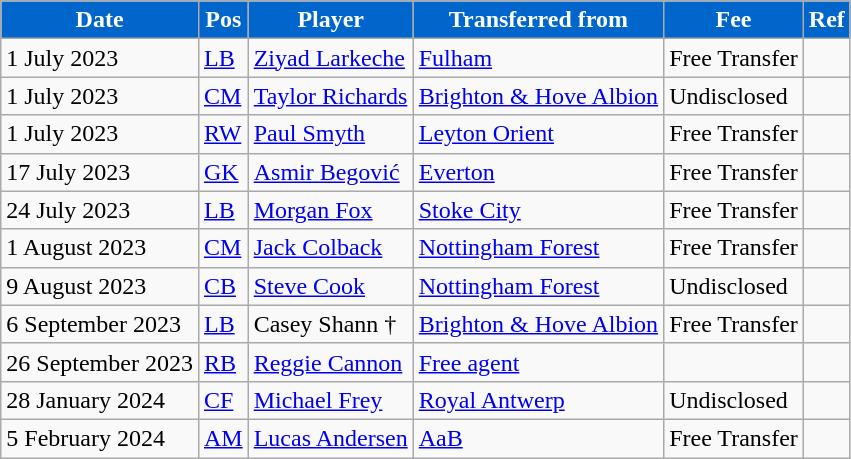<table class="wikitable plainrowheaders sortable">
<tr>
<th style="background:#0066cc; color:#ffffff">Date</th>
<th style="background:#0066cc; color:#ffffff">Pos</th>
<th style="background:#0066cc; color:#ffffff">Player</th>
<th style="background:#0066cc; color:#ffffff">Transferred from</th>
<th style="background:#0066cc; color:#ffffff">Fee</th>
<th style="background:#0066cc; color:#ffffff">Ref</th>
</tr>
<tr>
<td>1 July 2023</td>
<td><a href='#'>LB</a></td>
<td> <a href='#'>Ziyad Larkeche</a></td>
<td> <a href='#'>Fulham</a></td>
<td>Free Transfer</td>
<td></td>
</tr>
<tr>
<td>1 July 2023</td>
<td><a href='#'>CM</a></td>
<td> <a href='#'>Taylor Richards</a></td>
<td> <a href='#'>Brighton & Hove Albion</a></td>
<td>Undisclosed</td>
<td></td>
</tr>
<tr>
<td>1 July 2023</td>
<td><a href='#'>RW</a></td>
<td> <a href='#'>Paul Smyth</a></td>
<td> <a href='#'>Leyton Orient</a></td>
<td>Free Transfer</td>
<td></td>
</tr>
<tr>
<td>17 July 2023</td>
<td><a href='#'>GK</a></td>
<td> <a href='#'>Asmir Begović</a></td>
<td> <a href='#'>Everton</a></td>
<td>Free Transfer</td>
<td></td>
</tr>
<tr>
<td>24 July 2023</td>
<td><a href='#'>LB</a></td>
<td> <a href='#'>Morgan Fox</a></td>
<td> <a href='#'>Stoke City</a></td>
<td>Free Transfer</td>
<td></td>
</tr>
<tr>
<td>1 August 2023</td>
<td><a href='#'>CM</a></td>
<td> <a href='#'>Jack Colback</a></td>
<td> <a href='#'>Nottingham Forest</a></td>
<td>Free Transfer</td>
<td></td>
</tr>
<tr>
<td>9 August 2023</td>
<td><a href='#'>CB</a></td>
<td> <a href='#'>Steve Cook</a></td>
<td> <a href='#'>Nottingham Forest</a></td>
<td>Undisclosed</td>
<td></td>
</tr>
<tr>
<td>6 September 2023</td>
<td><a href='#'>LB</a></td>
<td> Casey Shann †</td>
<td> <a href='#'>Brighton & Hove Albion</a></td>
<td>Free Transfer</td>
<td></td>
</tr>
<tr>
<td>26 September 2023</td>
<td><a href='#'>RB</a></td>
<td> <a href='#'>Reggie Cannon</a></td>
<td> <a href='#'>Free agent</a></td>
<td></td>
<td></td>
</tr>
<tr>
<td>28 January 2024</td>
<td><a href='#'>CF</a></td>
<td> <a href='#'>Michael Frey</a></td>
<td> <a href='#'>Royal Antwerp</a></td>
<td>Undisclosed</td>
<td></td>
</tr>
<tr>
<td>5 February 2024</td>
<td><a href='#'>AM</a></td>
<td> <a href='#'>Lucas Andersen</a></td>
<td> <a href='#'>AaB</a></td>
<td>Free Transfer</td>
<td></td>
</tr>
</table>
